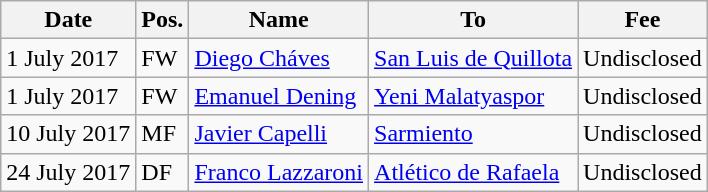<table class="wikitable">
<tr>
<th>Date</th>
<th>Pos.</th>
<th>Name</th>
<th>To</th>
<th>Fee</th>
</tr>
<tr>
<td>1 July 2017</td>
<td>FW</td>
<td> <a href='#'>Diego Cháves</a></td>
<td> <a href='#'>San Luis de Quillota</a></td>
<td>Undisclosed</td>
</tr>
<tr>
<td>1 July 2017</td>
<td>FW</td>
<td> <a href='#'>Emanuel Dening</a></td>
<td> <a href='#'>Yeni Malatyaspor</a></td>
<td>Undisclosed</td>
</tr>
<tr>
<td>10 July 2017</td>
<td>MF</td>
<td> <a href='#'>Javier Capelli</a></td>
<td> <a href='#'>Sarmiento</a></td>
<td>Undisclosed</td>
</tr>
<tr>
<td>24 July 2017</td>
<td>DF</td>
<td> <a href='#'>Franco Lazzaroni</a></td>
<td> <a href='#'>Atlético de Rafaela</a></td>
<td>Undisclosed</td>
</tr>
</table>
